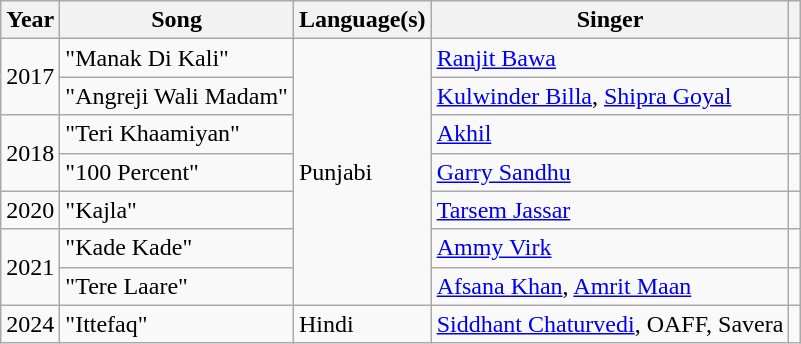<table class="wikitable">
<tr>
<th>Year</th>
<th>Song</th>
<th>Language(s)</th>
<th>Singer</th>
<th></th>
</tr>
<tr>
<td rowspan="2">2017</td>
<td>"Manak Di Kali"</td>
<td rowspan="7">Punjabi</td>
<td><a href='#'>Ranjit Bawa</a></td>
<td></td>
</tr>
<tr>
<td>"Angreji Wali Madam"</td>
<td><a href='#'>Kulwinder Billa</a>, <a href='#'>Shipra Goyal</a></td>
<td></td>
</tr>
<tr>
<td rowspan="2">2018</td>
<td>"Teri Khaamiyan"</td>
<td><a href='#'>Akhil</a></td>
<td></td>
</tr>
<tr>
<td>"100 Percent"</td>
<td><a href='#'>Garry Sandhu</a></td>
<td></td>
</tr>
<tr>
<td>2020</td>
<td>"Kajla"</td>
<td><a href='#'>Tarsem Jassar</a></td>
<td></td>
</tr>
<tr>
<td rowspan="2">2021</td>
<td>"Kade Kade"</td>
<td><a href='#'>Ammy Virk</a></td>
<td></td>
</tr>
<tr>
<td>"Tere Laare"</td>
<td><a href='#'>Afsana Khan</a>, <a href='#'>Amrit Maan</a></td>
<td></td>
</tr>
<tr>
<td>2024</td>
<td>"Ittefaq"</td>
<td>Hindi</td>
<td><a href='#'>Siddhant Chaturvedi</a>, OAFF, Savera</td>
<td></td>
</tr>
</table>
